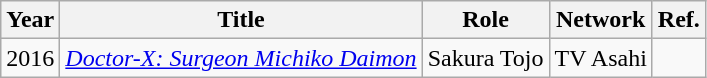<table class="wikitable">
<tr>
<th>Year</th>
<th>Title</th>
<th>Role</th>
<th>Network</th>
<th>Ref.</th>
</tr>
<tr>
<td>2016</td>
<td><em><a href='#'>Doctor-X: Surgeon Michiko Daimon</a></em></td>
<td>Sakura Tojo</td>
<td>TV Asahi</td>
<td></td>
</tr>
</table>
